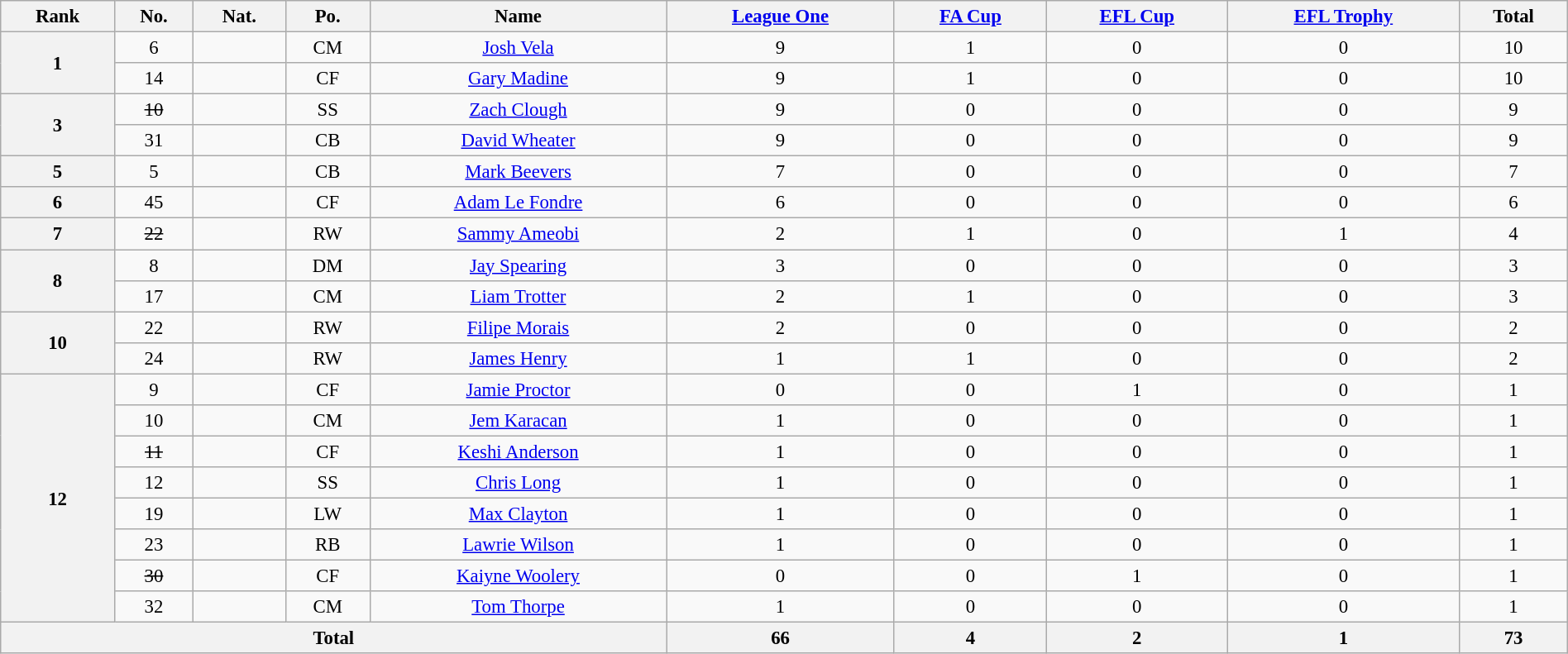<table class="wikitable" style="text-align:center; font-size:95%; width:100%;">
<tr>
<th>Rank</th>
<th>No.</th>
<th>Nat.</th>
<th>Po.</th>
<th>Name</th>
<th><a href='#'>League One</a></th>
<th><a href='#'>FA Cup</a></th>
<th><a href='#'>EFL Cup</a></th>
<th><a href='#'>EFL Trophy</a></th>
<th>Total</th>
</tr>
<tr>
<th rowspan=2>1</th>
<td>6</td>
<td></td>
<td>CM</td>
<td><a href='#'>Josh Vela</a></td>
<td>9</td>
<td>1</td>
<td>0</td>
<td>0</td>
<td>10</td>
</tr>
<tr>
<td>14</td>
<td></td>
<td>CF</td>
<td><a href='#'>Gary Madine</a></td>
<td>9</td>
<td>1</td>
<td>0</td>
<td>0</td>
<td>10</td>
</tr>
<tr>
<th rowspan=2>3</th>
<td><s>10</s></td>
<td></td>
<td>SS</td>
<td><a href='#'>Zach Clough</a></td>
<td>9</td>
<td>0</td>
<td>0</td>
<td>0</td>
<td>9</td>
</tr>
<tr>
<td>31</td>
<td></td>
<td>CB</td>
<td><a href='#'>David Wheater</a></td>
<td>9</td>
<td>0</td>
<td>0</td>
<td>0</td>
<td>9</td>
</tr>
<tr>
<th rowspan=1>5</th>
<td>5</td>
<td></td>
<td>CB</td>
<td><a href='#'>Mark Beevers</a></td>
<td>7</td>
<td>0</td>
<td>0</td>
<td>0</td>
<td>7</td>
</tr>
<tr>
<th rowspan=1>6</th>
<td>45</td>
<td></td>
<td>CF</td>
<td><a href='#'>Adam Le Fondre</a></td>
<td>6</td>
<td>0</td>
<td>0</td>
<td>0</td>
<td>6</td>
</tr>
<tr>
<th rowspan=1>7</th>
<td><s>22</s></td>
<td></td>
<td>RW</td>
<td><a href='#'>Sammy Ameobi</a></td>
<td>2</td>
<td>1</td>
<td>0</td>
<td>1</td>
<td>4</td>
</tr>
<tr>
<th rowspan=2>8</th>
<td>8</td>
<td></td>
<td>DM</td>
<td><a href='#'>Jay Spearing</a></td>
<td>3</td>
<td>0</td>
<td>0</td>
<td>0</td>
<td>3</td>
</tr>
<tr>
<td>17</td>
<td></td>
<td>CM</td>
<td><a href='#'>Liam Trotter</a></td>
<td>2</td>
<td>1</td>
<td>0</td>
<td>0</td>
<td>3</td>
</tr>
<tr>
<th rowspan=2>10</th>
<td>22</td>
<td></td>
<td>RW</td>
<td><a href='#'>Filipe Morais</a></td>
<td>2</td>
<td>0</td>
<td>0</td>
<td>0</td>
<td>2</td>
</tr>
<tr>
<td>24</td>
<td></td>
<td>RW</td>
<td><a href='#'>James Henry</a></td>
<td>1</td>
<td>1</td>
<td>0</td>
<td>0</td>
<td>2</td>
</tr>
<tr>
<th rowspan=8>12</th>
<td>9</td>
<td></td>
<td>CF</td>
<td><a href='#'>Jamie Proctor</a></td>
<td>0</td>
<td>0</td>
<td>1</td>
<td>0</td>
<td>1</td>
</tr>
<tr>
<td>10</td>
<td></td>
<td>CM</td>
<td><a href='#'>Jem Karacan</a></td>
<td>1</td>
<td>0</td>
<td>0</td>
<td>0</td>
<td>1</td>
</tr>
<tr>
<td><s>11</s></td>
<td></td>
<td>CF</td>
<td><a href='#'>Keshi Anderson</a></td>
<td>1</td>
<td>0</td>
<td>0</td>
<td>0</td>
<td>1</td>
</tr>
<tr>
<td>12</td>
<td></td>
<td>SS</td>
<td><a href='#'>Chris Long</a></td>
<td>1</td>
<td>0</td>
<td>0</td>
<td>0</td>
<td>1</td>
</tr>
<tr>
<td>19</td>
<td></td>
<td>LW</td>
<td><a href='#'>Max Clayton</a></td>
<td>1</td>
<td>0</td>
<td>0</td>
<td>0</td>
<td>1</td>
</tr>
<tr>
<td>23</td>
<td></td>
<td>RB</td>
<td><a href='#'>Lawrie Wilson</a></td>
<td>1</td>
<td>0</td>
<td>0</td>
<td>0</td>
<td>1</td>
</tr>
<tr>
<td><s>30</s></td>
<td></td>
<td>CF</td>
<td><a href='#'>Kaiyne Woolery</a></td>
<td>0</td>
<td>0</td>
<td>1</td>
<td>0</td>
<td>1</td>
</tr>
<tr>
<td>32</td>
<td></td>
<td>CM</td>
<td><a href='#'>Tom Thorpe</a></td>
<td>1</td>
<td>0</td>
<td>0</td>
<td>0</td>
<td>1</td>
</tr>
<tr>
<th colspan=5>Total</th>
<th>66</th>
<th>4</th>
<th>2</th>
<th>1</th>
<th>73</th>
</tr>
</table>
